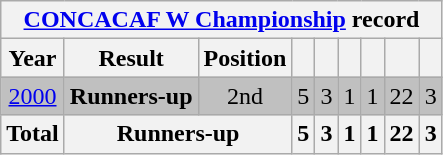<table class="wikitable" style="text-align: center;">
<tr>
<th colspan=9><a href='#'>CONCACAF W Championship</a> record</th>
</tr>
<tr>
<th>Year</th>
<th>Result</th>
<th>Position</th>
<th></th>
<th></th>
<th></th>
<th></th>
<th></th>
<th></th>
</tr>
<tr bgcolor=silver>
<td> <a href='#'>2000</a></td>
<td><strong>Runners-up</strong></td>
<td>2nd</td>
<td>5</td>
<td>3</td>
<td>1</td>
<td>1</td>
<td>22</td>
<td>3</td>
</tr>
<tr>
<th>Total</th>
<th colspan=2>Runners-up</th>
<th>5</th>
<th>3</th>
<th>1</th>
<th>1</th>
<th>22</th>
<th>3</th>
</tr>
</table>
